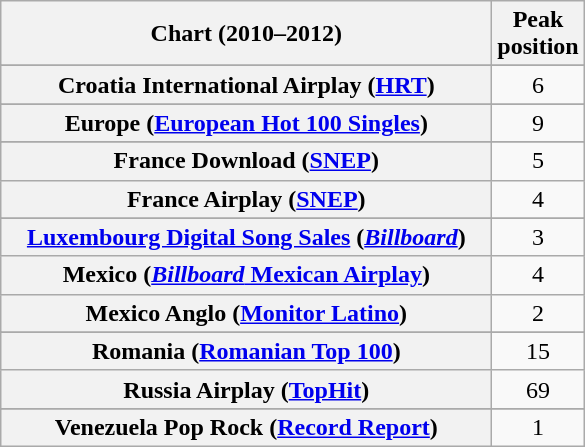<table class="wikitable plainrowheaders sortable" style="text-align:center">
<tr>
<th scope="col" style="width:20em">Chart (2010–2012)</th>
<th scope="col">Peak<br>position</th>
</tr>
<tr>
</tr>
<tr>
</tr>
<tr>
</tr>
<tr>
</tr>
<tr>
</tr>
<tr>
</tr>
<tr>
<th scope="row">Croatia International Airplay (<a href='#'>HRT</a>)</th>
<td style="text-align:center;">6</td>
</tr>
<tr>
</tr>
<tr>
</tr>
<tr>
</tr>
<tr>
<th scope="row">Europe (<a href='#'>European Hot 100 Singles</a>)</th>
<td>9</td>
</tr>
<tr>
</tr>
<tr>
</tr>
<tr>
<th scope="row">France Download (<a href='#'>SNEP</a>)</th>
<td>5</td>
</tr>
<tr>
<th scope="row">France Airplay (<a href='#'>SNEP</a>)</th>
<td style="text-align:center;">4</td>
</tr>
<tr>
</tr>
<tr>
</tr>
<tr>
</tr>
<tr>
</tr>
<tr>
</tr>
<tr>
</tr>
<tr>
<th scope="row"><a href='#'>Luxembourg Digital Song Sales</a> (<em><a href='#'>Billboard</a></em>)</th>
<td>3</td>
</tr>
<tr>
<th scope="row">Mexico (<a href='#'><em>Billboard</em> Mexican Airplay</a>)</th>
<td>4</td>
</tr>
<tr>
<th scope="row">Mexico Anglo (<a href='#'>Monitor Latino</a>)</th>
<td>2</td>
</tr>
<tr>
</tr>
<tr>
</tr>
<tr>
</tr>
<tr>
</tr>
<tr>
</tr>
<tr>
</tr>
<tr>
<th scope="row">Romania (<a href='#'>Romanian Top 100</a>)</th>
<td>15</td>
</tr>
<tr>
<th scope="row">Russia Airplay (<a href='#'>TopHit</a>)</th>
<td>69</td>
</tr>
<tr>
</tr>
<tr>
</tr>
<tr>
</tr>
<tr>
</tr>
<tr>
</tr>
<tr>
</tr>
<tr>
</tr>
<tr>
</tr>
<tr>
</tr>
<tr>
</tr>
<tr>
</tr>
<tr>
</tr>
<tr>
</tr>
<tr>
<th scope="row">Venezuela Pop Rock (<a href='#'>Record Report</a>)</th>
<td>1</td>
</tr>
</table>
